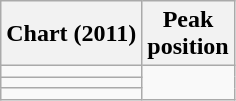<table class="wikitable sortable">
<tr>
<th align="left">Chart (2011)</th>
<th align="center">Peak<br>position</th>
</tr>
<tr>
<td></td>
</tr>
<tr>
<td></td>
</tr>
<tr>
<td></td>
</tr>
</table>
